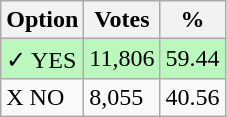<table class="wikitable">
<tr>
<th>Option</th>
<th>Votes</th>
<th>%</th>
</tr>
<tr>
<td style=background:#bbf8be>✓ YES</td>
<td style=background:#bbf8be>11,806</td>
<td style=background:#bbf8be>59.44</td>
</tr>
<tr>
<td>X NO</td>
<td>8,055</td>
<td>40.56</td>
</tr>
</table>
